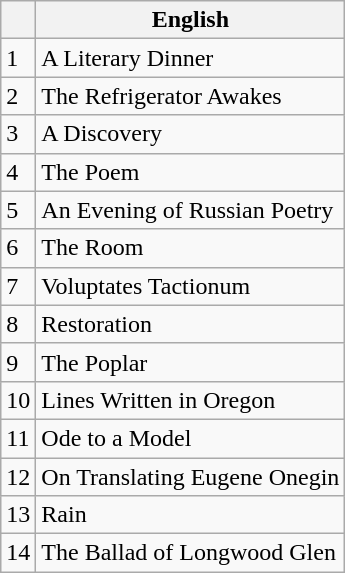<table class="wikitable">
<tr>
<th></th>
<th>English</th>
</tr>
<tr>
<td>1</td>
<td>A Literary Dinner</td>
</tr>
<tr>
<td>2</td>
<td>The Refrigerator Awakes</td>
</tr>
<tr>
<td>3</td>
<td>A Discovery</td>
</tr>
<tr>
<td>4</td>
<td>The Poem</td>
</tr>
<tr>
<td>5</td>
<td>An Evening of Russian Poetry</td>
</tr>
<tr>
<td>6</td>
<td>The Room</td>
</tr>
<tr>
<td>7</td>
<td>Voluptates Tactionum</td>
</tr>
<tr>
<td>8</td>
<td>Restoration</td>
</tr>
<tr>
<td>9</td>
<td>The Poplar</td>
</tr>
<tr>
<td>10</td>
<td>Lines Written in Oregon</td>
</tr>
<tr>
<td>11</td>
<td>Ode to a Model</td>
</tr>
<tr>
<td>12</td>
<td>On Translating Eugene Onegin</td>
</tr>
<tr>
<td>13</td>
<td>Rain</td>
</tr>
<tr>
<td>14</td>
<td>The Ballad of Longwood Glen</td>
</tr>
</table>
